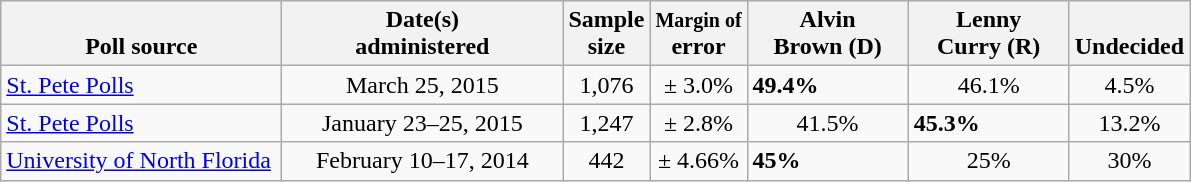<table class="wikitable">
<tr valign= bottom>
<th style="width:180px;">Poll source</th>
<th style="width:180px;">Date(s)<br>administered</th>
<th class=small>Sample<br>size</th>
<th><small>Margin of</small><br>error</th>
<th style="width:100px;">Alvin<br>Brown (D)</th>
<th style="width:100px;">Lenny<br>Curry (R)</th>
<th>Undecided</th>
</tr>
<tr>
<td><a href='#'>St. Pete Polls</a></td>
<td align=center>March 25, 2015</td>
<td align=center>1,076</td>
<td align=center>± 3.0%</td>
<td><strong>49.4%</strong></td>
<td align=center>46.1%</td>
<td align=center>4.5%</td>
</tr>
<tr>
<td><a href='#'>St. Pete Polls</a></td>
<td align=center>January 23–25, 2015</td>
<td align=center>1,247</td>
<td align=center>± 2.8%</td>
<td align=center>41.5%</td>
<td><strong>45.3%</strong></td>
<td align=center>13.2%</td>
</tr>
<tr>
<td><a href='#'>University of North Florida</a></td>
<td align=center>February 10–17, 2014</td>
<td align=center>442</td>
<td align=center>± 4.66%</td>
<td><strong>45%</strong></td>
<td align=center>25%</td>
<td align=center>30%</td>
</tr>
</table>
